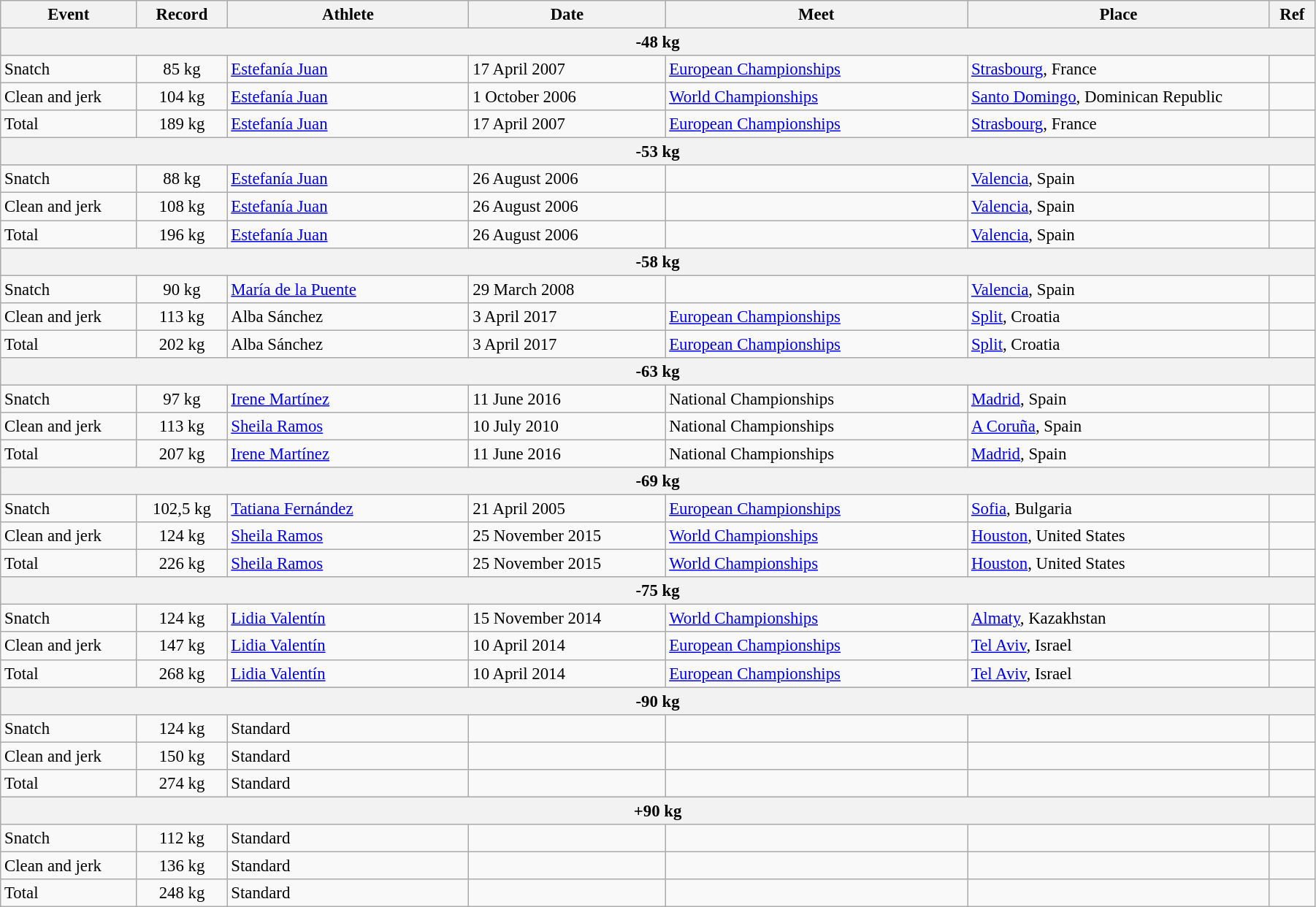<table class="wikitable" style="font-size:95%; width: 95%;">
<tr>
<th width=9%>Event</th>
<th width=6%>Record</th>
<th width=16%>Athlete</th>
<th width=13%>Date</th>
<th width=20%>Meet</th>
<th width=20%>Place</th>
<th width=3%>Ref</th>
</tr>
<tr bgcolor="#DDDDDD">
<th colspan="7">-48 kg</th>
</tr>
<tr>
<td>Snatch</td>
<td align="center">85 kg</td>
<td><a href='#'>Estefanía Juan</a></td>
<td>17 April 2007</td>
<td><a href='#'>European Championships</a></td>
<td><a href='#'>Strasbourg</a>, France</td>
<td></td>
</tr>
<tr>
<td>Clean and jerk</td>
<td align="center">104 kg</td>
<td><a href='#'>Estefanía Juan</a></td>
<td>1 October 2006</td>
<td><a href='#'>World Championships</a></td>
<td><a href='#'>Santo Domingo</a>, Dominican Republic</td>
<td></td>
</tr>
<tr>
<td>Total</td>
<td align="center">189 kg</td>
<td><a href='#'>Estefanía Juan</a></td>
<td>17 April 2007</td>
<td><a href='#'>European Championships</a></td>
<td><a href='#'>Strasbourg</a>, France</td>
<td></td>
</tr>
<tr bgcolor="#DDDDDD">
<th colspan="7">-53 kg</th>
</tr>
<tr>
<td>Snatch</td>
<td align="center">88 kg</td>
<td><a href='#'>Estefanía Juan</a></td>
<td>26 August 2006</td>
<td></td>
<td><a href='#'>Valencia</a>, Spain</td>
<td></td>
</tr>
<tr>
<td>Clean and jerk</td>
<td align="center">108 kg</td>
<td><a href='#'>Estefanía Juan</a></td>
<td>26 August 2006</td>
<td></td>
<td><a href='#'>Valencia</a>, Spain</td>
<td></td>
</tr>
<tr>
<td>Total</td>
<td align="center">196 kg</td>
<td><a href='#'>Estefanía Juan</a></td>
<td>26 August 2006</td>
<td></td>
<td><a href='#'>Valencia</a>, Spain</td>
<td></td>
</tr>
<tr bgcolor="#DDDDDD">
<th colspan="7">-58 kg</th>
</tr>
<tr>
<td>Snatch</td>
<td align="center">90 kg</td>
<td><a href='#'>María de la Puente</a></td>
<td>29 March 2008</td>
<td></td>
<td><a href='#'>Valencia</a>, Spain</td>
<td></td>
</tr>
<tr>
<td>Clean and jerk</td>
<td align="center">113 kg</td>
<td>Alba Sánchez</td>
<td>3 April 2017</td>
<td><a href='#'>European Championships</a></td>
<td><a href='#'>Split</a>, Croatia</td>
<td></td>
</tr>
<tr>
<td>Total</td>
<td align="center">202 kg</td>
<td>Alba Sánchez</td>
<td>3 April 2017</td>
<td><a href='#'>European Championships</a></td>
<td><a href='#'>Split</a>, Croatia</td>
<td></td>
</tr>
<tr bgcolor="#DDDDDD">
<th colspan="7">-63 kg</th>
</tr>
<tr>
<td>Snatch</td>
<td align="center">97 kg</td>
<td><a href='#'>Irene Martínez</a></td>
<td>11 June 2016</td>
<td>National Championships</td>
<td><a href='#'>Madrid</a>, Spain</td>
<td></td>
</tr>
<tr>
<td>Clean and jerk</td>
<td align="center">113 kg</td>
<td><a href='#'>Sheila Ramos</a></td>
<td>10 July 2010</td>
<td>National Championships</td>
<td><a href='#'>A Coruña</a>, Spain</td>
<td></td>
</tr>
<tr>
<td>Total</td>
<td align="center">207 kg</td>
<td><a href='#'>Irene Martínez</a></td>
<td>11 June 2016</td>
<td>National Championships</td>
<td><a href='#'>Madrid</a>, Spain</td>
<td></td>
</tr>
<tr bgcolor="#DDDDDD">
<th colspan=7>-69 kg</th>
</tr>
<tr>
<td>Snatch</td>
<td align="center">102,5 kg</td>
<td><a href='#'>Tatiana Fernández</a></td>
<td>21 April 2005</td>
<td><a href='#'>European Championships</a></td>
<td><a href='#'>Sofia</a>, Bulgaria</td>
<td></td>
</tr>
<tr>
<td>Clean and jerk</td>
<td align="center">124 kg</td>
<td><a href='#'>Sheila Ramos</a></td>
<td>25 November 2015</td>
<td><a href='#'>World Championships</a></td>
<td><a href='#'>Houston</a>, United States</td>
<td></td>
</tr>
<tr>
<td>Total</td>
<td align="center">226 kg</td>
<td><a href='#'>Sheila Ramos</a></td>
<td>25 November 2015</td>
<td><a href='#'>World Championships</a></td>
<td><a href='#'>Houston</a>, United States</td>
<td></td>
</tr>
<tr bgcolor="#DDDDDD">
<th colspan="7">-75 kg</th>
</tr>
<tr>
<td>Snatch</td>
<td align="center">124 kg</td>
<td><a href='#'>Lidia Valentín</a></td>
<td>15 November 2014</td>
<td><a href='#'>World Championships</a></td>
<td><a href='#'>Almaty</a>, Kazakhstan</td>
<td></td>
</tr>
<tr>
<td>Clean and jerk</td>
<td align="center">147 kg</td>
<td><a href='#'>Lidia Valentín</a></td>
<td>10 April 2014</td>
<td><a href='#'>European Championships</a></td>
<td><a href='#'>Tel Aviv</a>, Israel</td>
<td></td>
</tr>
<tr>
<td>Total</td>
<td align="center">268 kg</td>
<td><a href='#'>Lidia Valentín</a></td>
<td>10 April 2014</td>
<td><a href='#'>European Championships</a></td>
<td><a href='#'>Tel Aviv</a>, Israel</td>
<td></td>
</tr>
<tr bgcolor="#DDDDDD">
<th colspan="7">-90 kg</th>
</tr>
<tr>
<td>Snatch</td>
<td align="center">124 kg</td>
<td>Standard</td>
<td></td>
<td></td>
<td></td>
<td></td>
</tr>
<tr>
<td>Clean and jerk</td>
<td align="center">150 kg</td>
<td>Standard</td>
<td></td>
<td></td>
<td></td>
<td></td>
</tr>
<tr>
<td>Total</td>
<td align="center">274 kg</td>
<td>Standard</td>
<td></td>
<td></td>
<td></td>
<td></td>
</tr>
<tr bgcolor="#DDDDDD">
<th colspan="7">+90 kg</th>
</tr>
<tr>
<td>Snatch</td>
<td align="center">112 kg</td>
<td>Standard</td>
<td></td>
<td></td>
<td></td>
<td></td>
</tr>
<tr>
<td>Clean and jerk</td>
<td align="center">136 kg</td>
<td>Standard</td>
<td></td>
<td></td>
<td></td>
<td></td>
</tr>
<tr>
<td>Total</td>
<td align="center">248 kg</td>
<td>Standard</td>
<td></td>
<td></td>
<td></td>
<td></td>
</tr>
</table>
